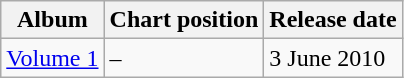<table class="wikitable">
<tr>
<th>Album</th>
<th>Chart position</th>
<th>Release date</th>
</tr>
<tr>
<td><a href='#'>Volume 1</a></td>
<td>–</td>
<td>3 June 2010</td>
</tr>
</table>
